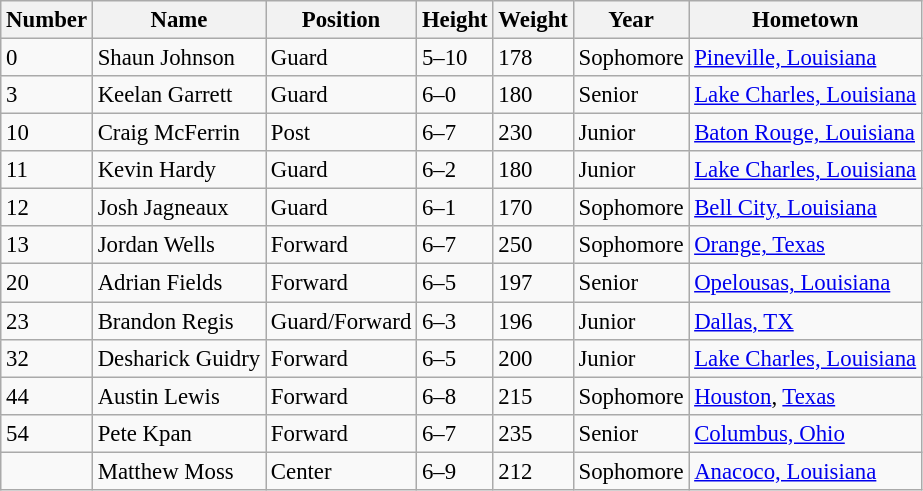<table class="wikitable sortable" style="font-size: 95%;">
<tr>
<th>Number</th>
<th>Name</th>
<th>Position</th>
<th>Height</th>
<th>Weight</th>
<th>Year</th>
<th>Hometown</th>
</tr>
<tr>
<td>0</td>
<td>Shaun Johnson</td>
<td>Guard</td>
<td>5–10</td>
<td>178</td>
<td>Sophomore</td>
<td><a href='#'>Pineville, Louisiana</a></td>
</tr>
<tr>
<td>3</td>
<td>Keelan Garrett</td>
<td>Guard</td>
<td>6–0</td>
<td>180</td>
<td>Senior</td>
<td><a href='#'>Lake Charles, Louisiana</a></td>
</tr>
<tr>
<td>10</td>
<td>Craig McFerrin</td>
<td>Post</td>
<td>6–7</td>
<td>230</td>
<td>Junior</td>
<td><a href='#'>Baton Rouge, Louisiana</a></td>
</tr>
<tr>
<td>11</td>
<td>Kevin Hardy</td>
<td>Guard</td>
<td>6–2</td>
<td>180</td>
<td>Junior</td>
<td><a href='#'>Lake Charles, Louisiana</a></td>
</tr>
<tr>
<td>12</td>
<td>Josh Jagneaux</td>
<td>Guard</td>
<td>6–1</td>
<td>170</td>
<td>Sophomore</td>
<td><a href='#'>Bell City, Louisiana</a></td>
</tr>
<tr>
<td>13</td>
<td>Jordan Wells</td>
<td>Forward</td>
<td>6–7</td>
<td>250</td>
<td>Sophomore</td>
<td><a href='#'>Orange, Texas</a></td>
</tr>
<tr>
<td>20</td>
<td>Adrian Fields</td>
<td>Forward</td>
<td>6–5</td>
<td>197</td>
<td>Senior</td>
<td><a href='#'>Opelousas, Louisiana</a></td>
</tr>
<tr>
<td>23</td>
<td>Brandon Regis</td>
<td>Guard/Forward</td>
<td>6–3</td>
<td>196</td>
<td>Junior</td>
<td><a href='#'>Dallas, TX</a></td>
</tr>
<tr>
<td>32</td>
<td>Desharick Guidry</td>
<td>Forward</td>
<td>6–5</td>
<td>200</td>
<td>Junior</td>
<td><a href='#'>Lake Charles, Louisiana</a></td>
</tr>
<tr>
<td>44</td>
<td>Austin Lewis</td>
<td>Forward</td>
<td>6–8</td>
<td>215</td>
<td>Sophomore</td>
<td><a href='#'>Houston</a>, <a href='#'>Texas</a></td>
</tr>
<tr>
<td>54</td>
<td>Pete Kpan</td>
<td>Forward</td>
<td>6–7</td>
<td>235</td>
<td>Senior</td>
<td><a href='#'>Columbus, Ohio</a></td>
</tr>
<tr>
<td></td>
<td>Matthew Moss</td>
<td>Center</td>
<td>6–9</td>
<td>212</td>
<td>Sophomore</td>
<td><a href='#'>Anacoco, Louisiana</a></td>
</tr>
</table>
